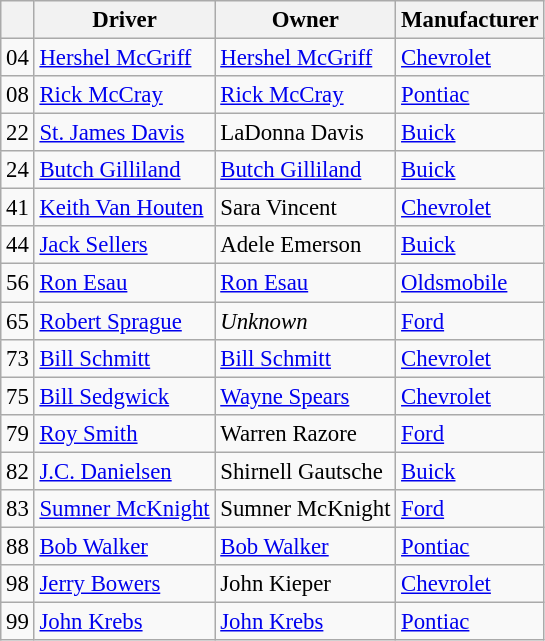<table class="wikitable" style="font-size: 95%;">
<tr>
<th></th>
<th>Driver</th>
<th>Owner</th>
<th>Manufacturer</th>
</tr>
<tr>
<td>04</td>
<td><a href='#'>Hershel McGriff</a></td>
<td><a href='#'>Hershel McGriff</a></td>
<td><a href='#'>Chevrolet</a></td>
</tr>
<tr>
<td>08</td>
<td><a href='#'>Rick McCray</a></td>
<td><a href='#'>Rick McCray</a></td>
<td><a href='#'>Pontiac</a></td>
</tr>
<tr>
<td>22</td>
<td><a href='#'>St. James Davis</a></td>
<td>LaDonna Davis</td>
<td><a href='#'>Buick</a></td>
</tr>
<tr>
<td>24</td>
<td><a href='#'>Butch Gilliland</a></td>
<td><a href='#'>Butch Gilliland</a></td>
<td><a href='#'>Buick</a></td>
</tr>
<tr>
<td>41</td>
<td><a href='#'>Keith Van Houten</a></td>
<td>Sara Vincent</td>
<td><a href='#'>Chevrolet</a></td>
</tr>
<tr>
<td>44</td>
<td><a href='#'>Jack Sellers</a></td>
<td>Adele Emerson</td>
<td><a href='#'>Buick</a></td>
</tr>
<tr>
<td>56</td>
<td><a href='#'>Ron Esau</a></td>
<td><a href='#'>Ron Esau</a></td>
<td><a href='#'>Oldsmobile</a></td>
</tr>
<tr>
<td>65</td>
<td><a href='#'>Robert Sprague</a></td>
<td><em>Unknown</em></td>
<td><a href='#'>Ford</a></td>
</tr>
<tr>
<td>73</td>
<td><a href='#'>Bill Schmitt</a></td>
<td><a href='#'>Bill Schmitt</a></td>
<td><a href='#'>Chevrolet</a></td>
</tr>
<tr>
<td>75</td>
<td><a href='#'>Bill Sedgwick</a></td>
<td><a href='#'>Wayne Spears</a></td>
<td><a href='#'>Chevrolet</a></td>
</tr>
<tr>
<td>79</td>
<td><a href='#'>Roy Smith</a></td>
<td>Warren Razore</td>
<td><a href='#'>Ford</a></td>
</tr>
<tr>
<td>82</td>
<td><a href='#'>J.C. Danielsen</a></td>
<td>Shirnell Gautsche</td>
<td><a href='#'>Buick</a></td>
</tr>
<tr>
<td>83</td>
<td><a href='#'>Sumner McKnight</a></td>
<td>Sumner McKnight</td>
<td><a href='#'>Ford</a></td>
</tr>
<tr>
<td>88</td>
<td><a href='#'>Bob Walker</a></td>
<td><a href='#'>Bob Walker</a></td>
<td><a href='#'>Pontiac</a></td>
</tr>
<tr>
<td>98</td>
<td><a href='#'>Jerry Bowers</a></td>
<td>John Kieper</td>
<td><a href='#'>Chevrolet</a></td>
</tr>
<tr>
<td>99</td>
<td><a href='#'>John Krebs</a></td>
<td><a href='#'>John Krebs</a></td>
<td><a href='#'>Pontiac</a></td>
</tr>
</table>
